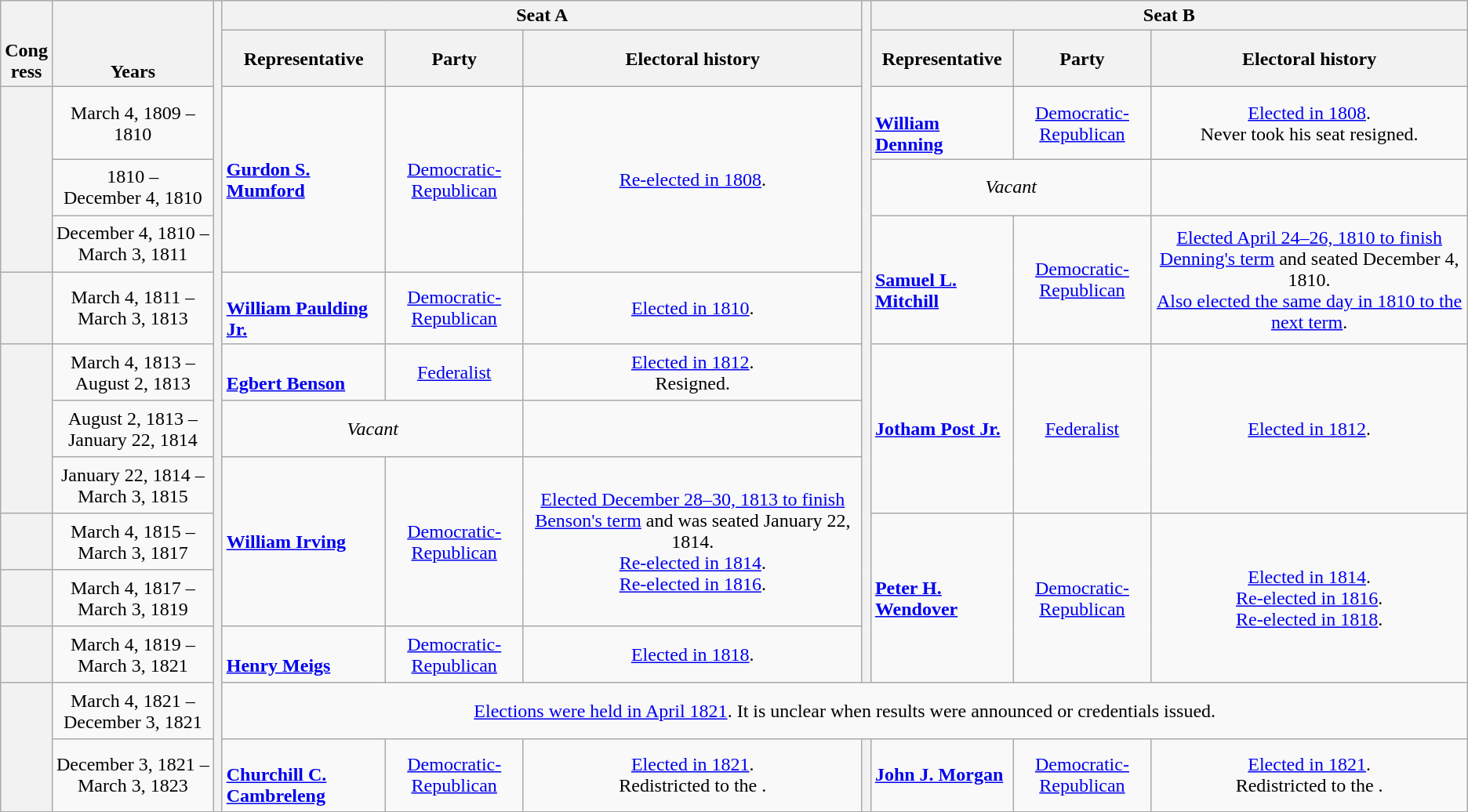<table class=wikitable style="text-align:center">
<tr valign=bottom>
<th rowspan=2>Cong<br>ress</th>
<th rowspan=2>Years</th>
<th rowspan=14></th>
<th colspan=3>Seat A</th>
<th rowspan=12></th>
<th colspan=3>Seat B</th>
</tr>
<tr style="height:3em">
<th>Representative</th>
<th>Party</th>
<th>Electoral history</th>
<th>Representative</th>
<th>Party</th>
<th>Electoral history</th>
</tr>
<tr style="height:3em">
<th rowspan=3></th>
<td nowrap>March 4, 1809 –<br>1810</td>
<td rowspan=3 align=left><strong><a href='#'>Gurdon S. Mumford</a></strong><br></td>
<td rowspan=3 ><a href='#'>Democratic-Republican</a></td>
<td rowspan=3><a href='#'>Re-elected in 1808</a>.<br></td>
<td align=left><br><strong><a href='#'>William Denning</a></strong><br></td>
<td><a href='#'>Democratic-Republican</a></td>
<td><a href='#'>Elected in 1808</a>.<br>Never took his seat resigned.</td>
</tr>
<tr style="height:3em">
<td nowrap>1810 –<br>December 4, 1810</td>
<td colspan=2><em>Vacant</em></td>
<td></td>
</tr>
<tr style="height:3em">
<td nowrap>December 4, 1810 –<br>March 3, 1811</td>
<td rowspan=2 align=left><br><strong><a href='#'>Samuel L. Mitchill</a></strong><br></td>
<td rowspan=2 ><a href='#'>Democratic-Republican</a></td>
<td rowspan=2><a href='#'>Elected April 24–26, 1810 to finish Denning's term</a> and seated December 4, 1810.<br><a href='#'>Also elected the same day in 1810 to the next term</a>.<br></td>
</tr>
<tr style="height:3em">
<th></th>
<td nowrap>March 4, 1811 –<br>March 3, 1813</td>
<td align=left><br><strong><a href='#'>William Paulding Jr.</a></strong><br></td>
<td><a href='#'>Democratic-Republican</a></td>
<td><a href='#'>Elected in 1810</a>.<br></td>
</tr>
<tr style="height:3em">
<th rowspan=3></th>
<td nowrap>March 4, 1813 –<br>August 2, 1813</td>
<td align=left><br><strong><a href='#'>Egbert Benson</a></strong><br></td>
<td><a href='#'>Federalist</a></td>
<td><a href='#'>Elected in 1812</a>.<br>Resigned.</td>
<td rowspan=3 align=left><strong><a href='#'>Jotham Post Jr.</a></strong></td>
<td rowspan=3 ><a href='#'>Federalist</a></td>
<td rowspan=3><a href='#'>Elected in 1812</a>.<br></td>
</tr>
<tr style="height:3em">
<td nowrap>August 2, 1813 –<br>January 22, 1814</td>
<td colspan=2><em>Vacant</em></td>
<td></td>
</tr>
<tr style="height:3em">
<td nowrap>January 22, 1814 –<br>March 3, 1815</td>
<td rowspan=3 align=left><strong><a href='#'>William Irving</a></strong><br></td>
<td rowspan=3 ><a href='#'>Democratic-Republican</a></td>
<td rowspan=3><a href='#'>Elected December 28–30, 1813 to finish Benson's term</a> and was seated January 22, 1814.<br><a href='#'>Re-elected in 1814</a>.<br><a href='#'>Re-elected in 1816</a>.<br></td>
</tr>
<tr style="height:3em">
<th></th>
<td nowrap>March 4, 1815 –<br>March 3, 1817</td>
<td rowspan=3 align=left><strong><a href='#'>Peter H. Wendover</a></strong><br></td>
<td rowspan=3 ><a href='#'>Democratic-Republican</a></td>
<td rowspan=3><a href='#'>Elected in 1814</a>.<br><a href='#'>Re-elected in 1816</a>.<br><a href='#'>Re-elected in 1818</a>.<br></td>
</tr>
<tr style="height:3em">
<th></th>
<td nowrap>March 4, 1817 –<br>March 3, 1819</td>
</tr>
<tr style="height:3em">
<th></th>
<td nowrap>March 4, 1819 –<br>March 3, 1821</td>
<td align=left><br><strong><a href='#'>Henry Meigs</a></strong><br></td>
<td><a href='#'>Democratic-Republican</a></td>
<td><a href='#'>Elected in 1818</a>.<br></td>
</tr>
<tr style="height:3em">
<th rowspan=2></th>
<td nowrap>March 4, 1821 –<br>December 3, 1821</td>
<td colspan=7><a href='#'>Elections were held in April 1821</a>. It is unclear when results were announced or credentials issued.</td>
</tr>
<tr style="height:3em">
<td nowrap>December 3, 1821 –<br>March 3, 1823</td>
<td align=left><br><strong><a href='#'>Churchill C. Cambreleng</a></strong><br></td>
<td><a href='#'>Democratic-Republican</a></td>
<td><a href='#'>Elected in 1821</a>.<br>Redistricted to the .</td>
<th></th>
<td align=left><strong><a href='#'>John J. Morgan</a></strong><br></td>
<td><a href='#'>Democratic-Republican</a></td>
<td><a href='#'>Elected in 1821</a>.<br>Redistricted to the .</td>
</tr>
</table>
